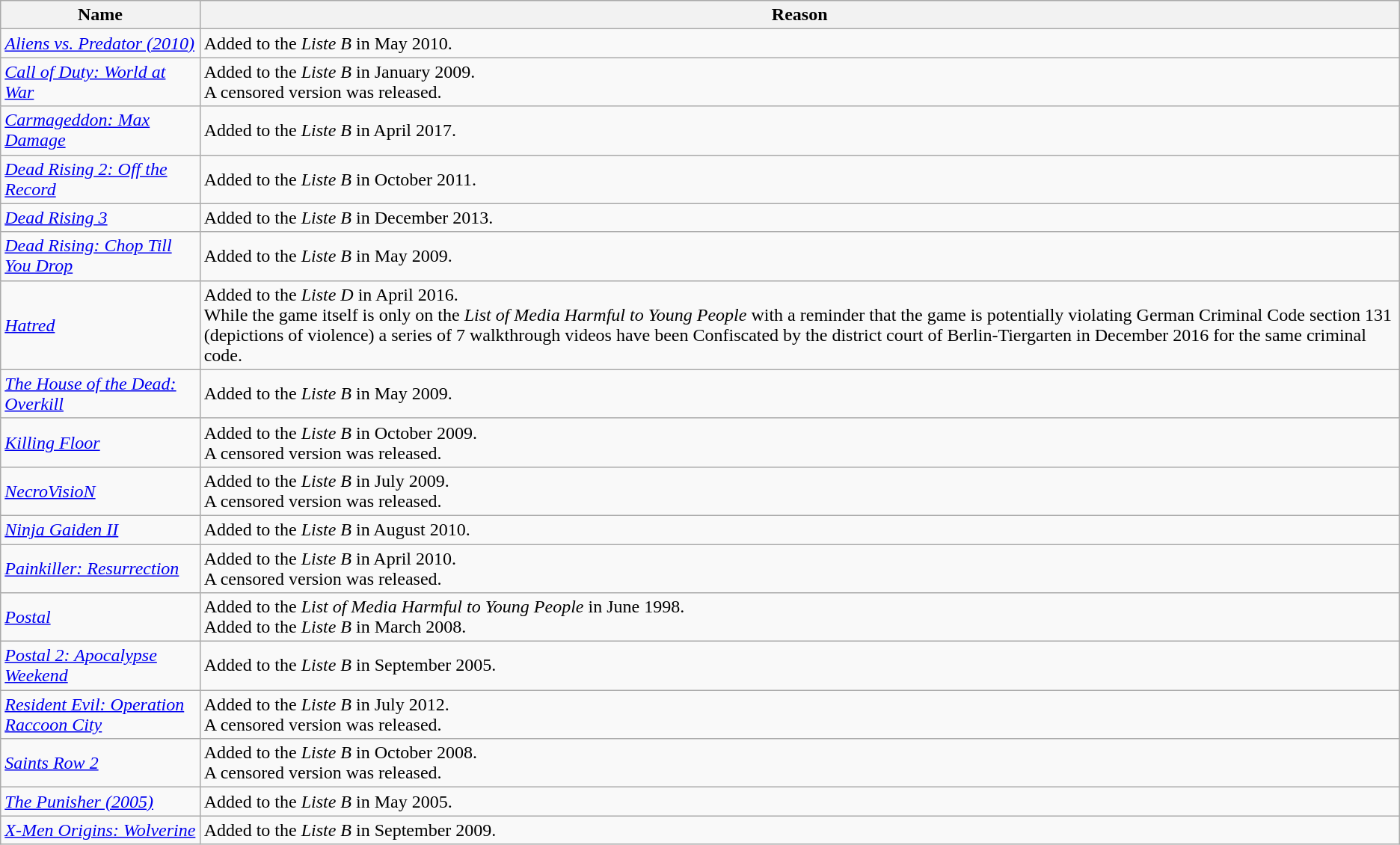<table class="wikitable">
<tr>
<th>Name</th>
<th>Reason</th>
</tr>
<tr>
<td><em><a href='#'>Aliens vs. Predator (2010)</a></em></td>
<td>Added to the <em>Liste B</em> in May 2010.</td>
</tr>
<tr>
<td><em><a href='#'>Call of Duty: World at War</a></em></td>
<td>Added to the <em>Liste B</em> in January 2009.<br>A censored version was released.</td>
</tr>
<tr>
<td><em><a href='#'>Carmageddon: Max Damage</a></em></td>
<td>Added to the <em>Liste B</em> in April 2017.</td>
</tr>
<tr>
<td><em><a href='#'>Dead Rising 2: Off the Record</a></em></td>
<td>Added to the <em>Liste B</em> in October 2011.</td>
</tr>
<tr>
<td><em><a href='#'>Dead Rising 3</a></em></td>
<td>Added to the <em>Liste B</em> in December 2013.</td>
</tr>
<tr>
<td><em><a href='#'>Dead Rising: Chop Till You Drop</a></em></td>
<td>Added to the <em>Liste B</em> in May 2009.</td>
</tr>
<tr>
<td><em><a href='#'>Hatred</a></em></td>
<td>Added to the <em>Liste D</em> in April 2016.<br>While the game itself is only on the <em>List of Media Harmful to Young People</em> with a reminder that the game is potentially violating German Criminal Code section 131 (depictions of violence) a series of 7 walkthrough videos have been Confiscated by the district court of Berlin-Tiergarten in December 2016 for the same criminal code.</td>
</tr>
<tr>
<td><em><a href='#'>The House of the Dead: Overkill</a></em></td>
<td>Added to the <em>Liste B</em> in May 2009.</td>
</tr>
<tr>
<td><em><a href='#'>Killing Floor</a></em></td>
<td>Added to the <em>Liste B</em> in October 2009.<br>A censored version was released.</td>
</tr>
<tr>
<td><em><a href='#'>NecroVisioN</a></em></td>
<td>Added to the <em>Liste B</em> in July 2009.<br>A censored version was released.</td>
</tr>
<tr>
<td><em><a href='#'>Ninja Gaiden II</a></em></td>
<td>Added to the <em>Liste B</em> in August 2010.<br></td>
</tr>
<tr>
<td><em><a href='#'>Painkiller: Resurrection</a></em></td>
<td>Added to the <em>Liste B</em> in April 2010.<br>A censored version was released.</td>
</tr>
<tr>
<td><em><a href='#'>Postal</a></em></td>
<td>Added to the <em>List of Media Harmful to Young People</em> in June 1998.<br>Added to the <em>Liste B</em> in March 2008.</td>
</tr>
<tr>
<td><em><a href='#'>Postal 2: Apocalypse Weekend</a></em></td>
<td>Added to the <em>Liste B</em> in September 2005.</td>
</tr>
<tr>
<td><em><a href='#'>Resident Evil: Operation Raccoon City</a></em></td>
<td>Added to the <em>Liste B</em> in July 2012.<br>A censored version was released.</td>
</tr>
<tr>
<td><em><a href='#'>Saints Row 2</a></em></td>
<td>Added to the <em>Liste B</em> in October 2008.<br>A censored version was released.</td>
</tr>
<tr>
<td><em><a href='#'>The Punisher (2005)</a></em></td>
<td>Added to the <em>Liste B</em> in May 2005.</td>
</tr>
<tr>
<td><em><a href='#'>X-Men Origins: Wolverine</a></em></td>
<td>Added to the <em>Liste B</em> in September 2009.</td>
</tr>
</table>
